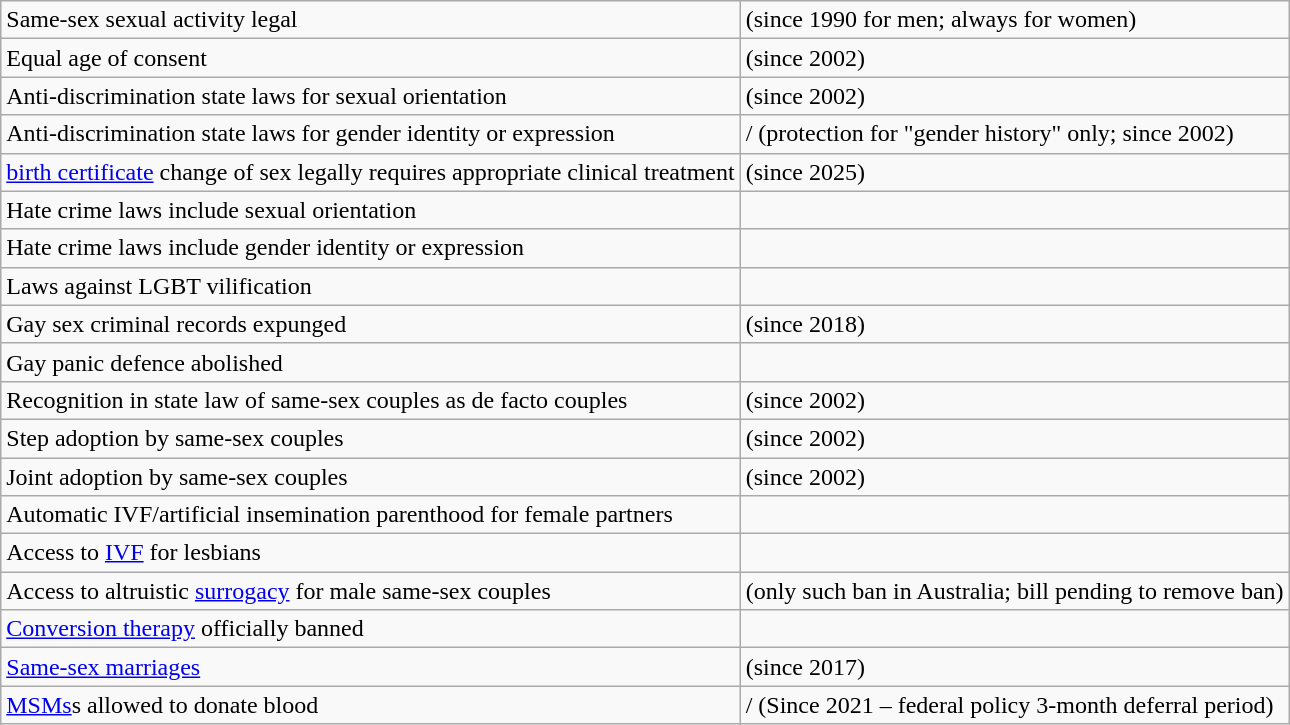<table class="wikitable">
<tr>
<td>Same-sex sexual activity legal</td>
<td> (since 1990 for men; always for women)</td>
</tr>
<tr>
<td>Equal age of consent</td>
<td> (since 2002)</td>
</tr>
<tr>
<td>Anti-discrimination state laws for sexual orientation</td>
<td> (since 2002)</td>
</tr>
<tr>
<td>Anti-discrimination state laws for gender identity or expression</td>
<td>/ (protection for "gender history" only; since 2002)</td>
</tr>
<tr>
<td><a href='#'>birth certificate</a> change of sex legally requires appropriate clinical treatment</td>
<td> (since 2025)</td>
</tr>
<tr>
<td>Hate crime laws include sexual orientation</td>
<td></td>
</tr>
<tr>
<td>Hate crime laws include gender identity or expression</td>
<td></td>
</tr>
<tr>
<td>Laws against LGBT vilification</td>
<td></td>
</tr>
<tr>
<td>Gay sex criminal records expunged</td>
<td> (since 2018)</td>
</tr>
<tr>
<td>Gay panic defence abolished</td>
<td></td>
</tr>
<tr>
<td>Recognition in state law of same-sex couples as de facto couples</td>
<td> (since 2002)</td>
</tr>
<tr>
<td>Step adoption by same-sex couples</td>
<td> (since 2002)</td>
</tr>
<tr>
<td>Joint adoption by same-sex couples</td>
<td> (since 2002)</td>
</tr>
<tr>
<td>Automatic IVF/artificial insemination parenthood for female partners</td>
<td></td>
</tr>
<tr>
<td>Access to <a href='#'>IVF</a> for lesbians</td>
<td></td>
</tr>
<tr>
<td>Access to altruistic <a href='#'>surrogacy</a> for male same-sex couples</td>
<td> (only such ban in Australia; bill pending to remove ban)</td>
</tr>
<tr>
<td><a href='#'>Conversion therapy</a> officially banned</td>
<td></td>
</tr>
<tr>
<td><a href='#'>Same-sex marriages</a></td>
<td> (since 2017)</td>
</tr>
<tr>
<td><a href='#'>MSMs</a>s allowed to donate blood</td>
<td>/ (Since 2021 – federal policy 3-month deferral period)</td>
</tr>
</table>
